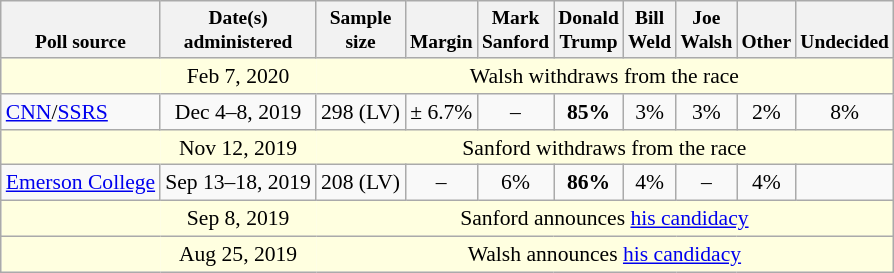<table class="wikitable" style="font-size:90%;text-align:center;">
<tr valign=bottom style="font-size:90%;">
<th>Poll source</th>
<th>Date(s)<br>administered</th>
<th>Sample<br>size</th>
<th>Margin<br></th>
<th>Mark<br>Sanford</th>
<th>Donald<br>Trump</th>
<th>Bill<br>Weld</th>
<th>Joe<br>Walsh</th>
<th>Other</th>
<th>Undecided</th>
</tr>
<tr style="background:lightyellow;">
<td style="border-right-style:hidden;"></td>
<td style="border-right-style:hidden;">Feb 7, 2020</td>
<td colspan="20">Walsh withdraws from the race</td>
</tr>
<tr>
<td style="text-align:left;"><a href='#'>CNN</a>/<a href='#'>SSRS</a></td>
<td>Dec 4–8, 2019</td>
<td>298  (LV)</td>
<td>± 6.7%</td>
<td>–</td>
<td><strong>85%</strong></td>
<td>3%</td>
<td>3%</td>
<td>2%</td>
<td>8%</td>
</tr>
<tr style="background:lightyellow;">
<td style="border-right-style:hidden;"></td>
<td style="border-right-style:hidden;">Nov 12, 2019</td>
<td colspan="10">Sanford withdraws from the race</td>
</tr>
<tr>
<td style="text-align:left;"><a href='#'>Emerson College</a></td>
<td>Sep 13–18, 2019</td>
<td>208 (LV)</td>
<td>–</td>
<td>6%</td>
<td><strong>86%</strong></td>
<td>4%</td>
<td>–</td>
<td>4%</td>
<td></td>
</tr>
<tr style="background:lightyellow;">
<td style="border-right-style:hidden;"></td>
<td style="border-right-style:hidden;">Sep 8, 2019</td>
<td colspan="20">Sanford announces <a href='#'>his candidacy</a></td>
</tr>
<tr style="background:lightyellow;">
<td style="border-right-style:hidden;"></td>
<td style="border-right-style:hidden;">Aug 25, 2019</td>
<td colspan="20">Walsh announces <a href='#'>his candidacy</a></td>
</tr>
</table>
